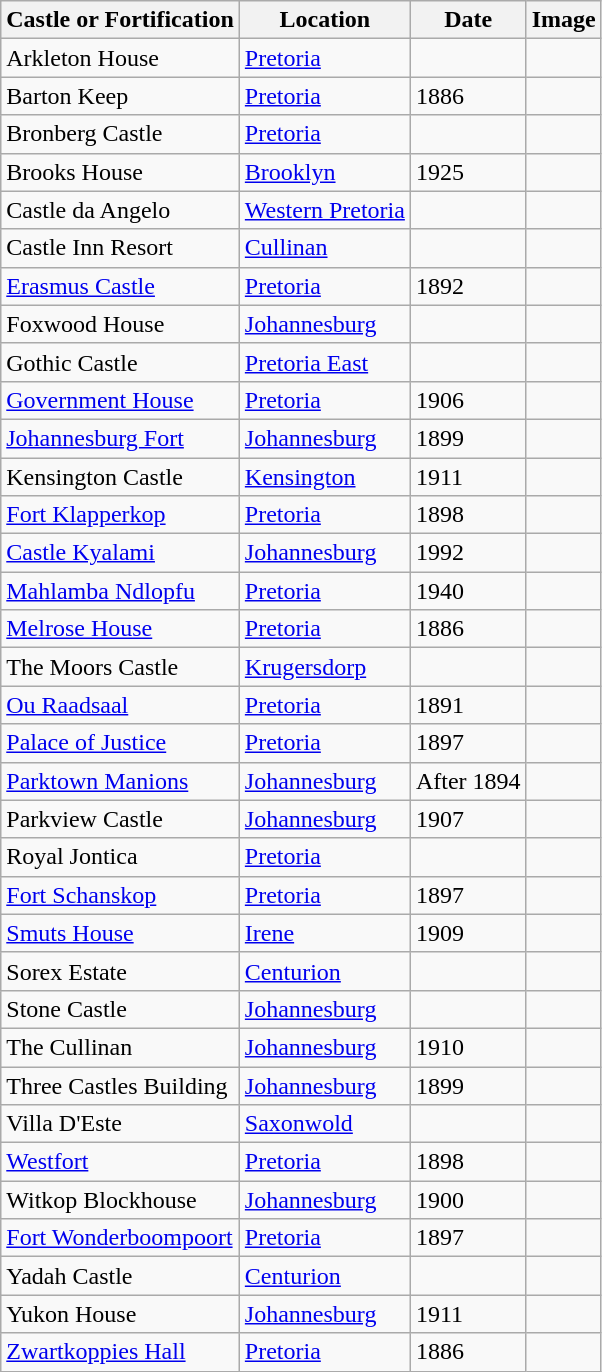<table class="wikitable">
<tr>
<th>Castle or Fortification</th>
<th>Location</th>
<th>Date</th>
<th>Image</th>
</tr>
<tr>
<td>Arkleton House</td>
<td><a href='#'>Pretoria</a></td>
<td></td>
<td></td>
</tr>
<tr>
<td>Barton Keep</td>
<td><a href='#'>Pretoria</a></td>
<td>1886</td>
<td></td>
</tr>
<tr>
<td>Bronberg Castle</td>
<td><a href='#'>Pretoria</a></td>
<td></td>
<td></td>
</tr>
<tr>
<td>Brooks House</td>
<td><a href='#'>Brooklyn</a></td>
<td>1925</td>
<td></td>
</tr>
<tr>
<td>Castle da Angelo</td>
<td><a href='#'>Western Pretoria</a></td>
<td></td>
<td></td>
</tr>
<tr>
<td>Castle Inn Resort</td>
<td><a href='#'>Cullinan</a></td>
<td></td>
<td></td>
</tr>
<tr>
<td><a href='#'>Erasmus Castle</a></td>
<td><a href='#'>Pretoria</a></td>
<td>1892</td>
<td></td>
</tr>
<tr>
<td>Foxwood House</td>
<td><a href='#'>Johannesburg</a></td>
<td></td>
<td></td>
</tr>
<tr>
<td>Gothic Castle</td>
<td><a href='#'>Pretoria East</a></td>
<td></td>
<td></td>
</tr>
<tr>
<td><a href='#'>Government House</a></td>
<td><a href='#'>Pretoria</a></td>
<td>1906</td>
<td></td>
</tr>
<tr>
<td><a href='#'>Johannesburg Fort</a></td>
<td><a href='#'>Johannesburg</a></td>
<td>1899</td>
<td></td>
</tr>
<tr>
<td>Kensington Castle</td>
<td><a href='#'>Kensington</a></td>
<td>1911</td>
<td></td>
</tr>
<tr>
<td><a href='#'>Fort Klapperkop</a></td>
<td><a href='#'>Pretoria</a></td>
<td>1898</td>
<td></td>
</tr>
<tr>
<td><a href='#'>Castle Kyalami</a></td>
<td><a href='#'>Johannesburg</a></td>
<td>1992</td>
<td></td>
</tr>
<tr>
<td><a href='#'>Mahlamba Ndlopfu</a></td>
<td><a href='#'>Pretoria</a></td>
<td>1940</td>
<td></td>
</tr>
<tr>
<td><a href='#'>Melrose House</a></td>
<td><a href='#'>Pretoria</a></td>
<td>1886</td>
<td></td>
</tr>
<tr>
<td>The Moors Castle</td>
<td><a href='#'>Krugersdorp</a></td>
<td></td>
<td></td>
</tr>
<tr>
<td><a href='#'>Ou Raadsaal</a></td>
<td><a href='#'>Pretoria</a></td>
<td>1891</td>
<td></td>
</tr>
<tr>
<td><a href='#'>Palace of Justice</a></td>
<td><a href='#'>Pretoria</a></td>
<td>1897</td>
<td></td>
</tr>
<tr>
<td><a href='#'>Parktown Manions</a></td>
<td><a href='#'>Johannesburg</a></td>
<td>After 1894</td>
<td></td>
</tr>
<tr>
<td>Parkview Castle</td>
<td><a href='#'>Johannesburg</a></td>
<td>1907</td>
<td></td>
</tr>
<tr>
<td>Royal Jontica</td>
<td><a href='#'>Pretoria</a></td>
<td></td>
<td></td>
</tr>
<tr>
<td><a href='#'>Fort Schanskop</a></td>
<td><a href='#'>Pretoria</a></td>
<td>1897</td>
<td></td>
</tr>
<tr>
<td><a href='#'>Smuts House</a></td>
<td><a href='#'>Irene</a></td>
<td>1909</td>
<td></td>
</tr>
<tr>
<td>Sorex Estate</td>
<td><a href='#'>Centurion</a></td>
<td></td>
<td></td>
</tr>
<tr>
<td>Stone Castle</td>
<td><a href='#'>Johannesburg</a></td>
<td></td>
<td></td>
</tr>
<tr>
<td>The Cullinan</td>
<td><a href='#'>Johannesburg</a></td>
<td>1910</td>
<td></td>
</tr>
<tr>
<td>Three Castles Building</td>
<td><a href='#'>Johannesburg</a></td>
<td>1899</td>
<td></td>
</tr>
<tr>
<td>Villa D'Este</td>
<td><a href='#'>Saxonwold</a></td>
<td></td>
<td></td>
</tr>
<tr>
<td><a href='#'>Westfort</a></td>
<td><a href='#'>Pretoria</a></td>
<td>1898</td>
<td></td>
</tr>
<tr>
<td>Witkop Blockhouse</td>
<td><a href='#'>Johannesburg</a></td>
<td>1900</td>
<td></td>
</tr>
<tr>
<td><a href='#'>Fort Wonderboompoort</a></td>
<td><a href='#'>Pretoria</a></td>
<td>1897</td>
<td></td>
</tr>
<tr>
<td>Yadah Castle</td>
<td><a href='#'>Centurion</a></td>
<td></td>
<td></td>
</tr>
<tr>
<td>Yukon House</td>
<td><a href='#'>Johannesburg</a></td>
<td>1911</td>
<td></td>
</tr>
<tr>
<td><a href='#'>Zwartkoppies Hall</a></td>
<td><a href='#'>Pretoria</a></td>
<td>1886</td>
<td></td>
</tr>
</table>
